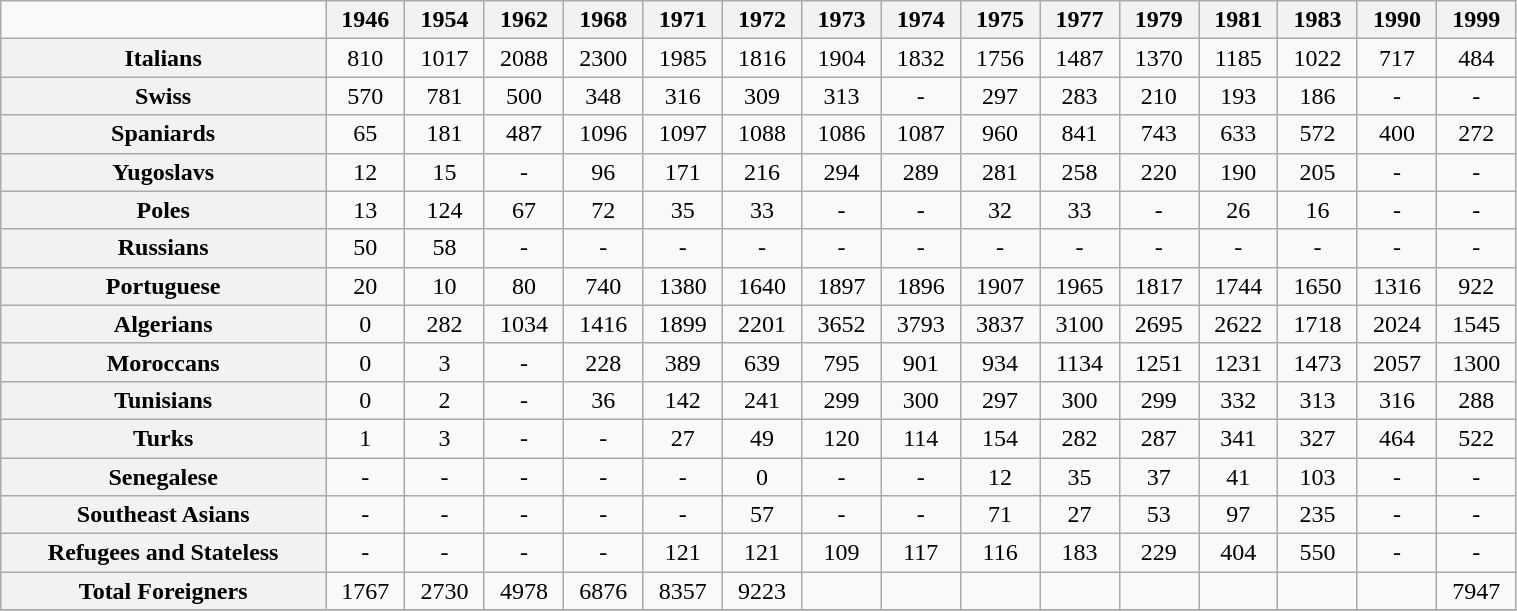<table class="wikitable sortable mw-collapsible center" style="text-align:center;width: 80%;">
<tr>
<td></td>
<th scope=col>1946</th>
<th scope=col>1954</th>
<th scope=col>1962</th>
<th scope=col>1968</th>
<th scope=col>1971</th>
<th scope=col>1972</th>
<th scope=col>1973</th>
<th scope=col>1974</th>
<th scope=col>1975</th>
<th scope=col>1977</th>
<th scope=col>1979</th>
<th scope=col>1981</th>
<th scope=col>1983</th>
<th scope=col>1990</th>
<th scope=col>1999</th>
</tr>
<tr>
<th scope=row>Italians</th>
<td>810</td>
<td>1017</td>
<td>2088</td>
<td>2300</td>
<td>1985</td>
<td>1816</td>
<td>1904</td>
<td>1832</td>
<td>1756</td>
<td>1487</td>
<td>1370</td>
<td>1185</td>
<td>1022</td>
<td>717</td>
<td>484</td>
</tr>
<tr>
<th scope=row>Swiss</th>
<td>570</td>
<td>781</td>
<td>500</td>
<td>348</td>
<td>316</td>
<td>309</td>
<td>313</td>
<td>-</td>
<td>297</td>
<td>283</td>
<td>210</td>
<td>193</td>
<td>186</td>
<td>-</td>
<td>-</td>
</tr>
<tr>
<th scope=row>Spaniards</th>
<td>65</td>
<td>181</td>
<td>487</td>
<td>1096</td>
<td>1097</td>
<td>1088</td>
<td>1086</td>
<td>1087</td>
<td>960</td>
<td>841</td>
<td>743</td>
<td>633</td>
<td>572</td>
<td>400</td>
<td>272</td>
</tr>
<tr>
<th scope=row>Yugoslavs</th>
<td>12</td>
<td>15</td>
<td>-</td>
<td>96</td>
<td>171</td>
<td>216</td>
<td>294</td>
<td>289</td>
<td>281</td>
<td>258</td>
<td>220</td>
<td>190</td>
<td>205</td>
<td>-</td>
<td>-</td>
</tr>
<tr>
<th scope=row>Poles</th>
<td>13</td>
<td>124</td>
<td>67</td>
<td>72</td>
<td>35</td>
<td>33</td>
<td>-</td>
<td>-</td>
<td>32</td>
<td>33</td>
<td>-</td>
<td>26</td>
<td>16</td>
<td>-</td>
<td>-</td>
</tr>
<tr>
<th scope=row>Russians</th>
<td>50</td>
<td>58</td>
<td>-</td>
<td>-</td>
<td>-</td>
<td>-</td>
<td>-</td>
<td>-</td>
<td>-</td>
<td>-</td>
<td>-</td>
<td>-</td>
<td>-</td>
<td>-</td>
<td>-</td>
</tr>
<tr>
<th scope=row>Portuguese</th>
<td>20</td>
<td>10</td>
<td>80</td>
<td>740</td>
<td>1380</td>
<td>1640</td>
<td>1897</td>
<td>1896</td>
<td>1907</td>
<td>1965</td>
<td>1817</td>
<td>1744</td>
<td>1650</td>
<td>1316</td>
<td>922</td>
</tr>
<tr>
<th scope=row>Algerians</th>
<td>0</td>
<td>282</td>
<td>1034</td>
<td>1416</td>
<td>1899</td>
<td>2201</td>
<td>3652</td>
<td>3793</td>
<td>3837</td>
<td>3100</td>
<td>2695</td>
<td>2622</td>
<td>1718</td>
<td>2024</td>
<td>1545</td>
</tr>
<tr>
<th scope=row>Moroccans</th>
<td>0</td>
<td>3</td>
<td>-</td>
<td>228</td>
<td>389</td>
<td>639</td>
<td>795</td>
<td>901</td>
<td>934</td>
<td>1134</td>
<td>1251</td>
<td>1231</td>
<td>1473</td>
<td>2057</td>
<td>1300</td>
</tr>
<tr>
<th scope=row>Tunisians</th>
<td>0</td>
<td>2</td>
<td>-</td>
<td>36</td>
<td>142</td>
<td>241</td>
<td>299</td>
<td>300</td>
<td>297</td>
<td>300</td>
<td>299</td>
<td>332</td>
<td>313</td>
<td>316</td>
<td>288</td>
</tr>
<tr>
<th scope=row>Turks</th>
<td>1</td>
<td>3</td>
<td>-</td>
<td>-</td>
<td>27</td>
<td>49</td>
<td>120</td>
<td>114</td>
<td>154</td>
<td>282</td>
<td>287</td>
<td>341</td>
<td>327</td>
<td>464</td>
<td>522</td>
</tr>
<tr>
<th scope=row>Senegalese</th>
<td>-</td>
<td>-</td>
<td>-</td>
<td>-</td>
<td>-</td>
<td>0</td>
<td>-</td>
<td>-</td>
<td>12</td>
<td>35</td>
<td>37</td>
<td>41</td>
<td>103</td>
<td>-</td>
<td>-</td>
</tr>
<tr>
<th scope=row>Southeast Asians</th>
<td>-</td>
<td>-</td>
<td>-</td>
<td>-</td>
<td>-</td>
<td>57</td>
<td>-</td>
<td>-</td>
<td>71</td>
<td>27</td>
<td>53</td>
<td>97</td>
<td>235</td>
<td>-</td>
<td>-</td>
</tr>
<tr>
<th scope=row>Refugees and Stateless</th>
<td>-</td>
<td>-</td>
<td>-</td>
<td>-</td>
<td>121</td>
<td>121</td>
<td>109</td>
<td>117</td>
<td>116</td>
<td>183</td>
<td>229</td>
<td>404</td>
<td>550</td>
<td>-</td>
<td>-</td>
</tr>
<tr>
<th scope=row>Total Foreigners</th>
<td>1767</td>
<td>2730</td>
<td>4978</td>
<td>6876</td>
<td>8357</td>
<td>9223</td>
<td></td>
<td></td>
<td></td>
<td></td>
<td></td>
<td></td>
<td></td>
<td></td>
<td>7947</td>
</tr>
<tr>
</tr>
</table>
